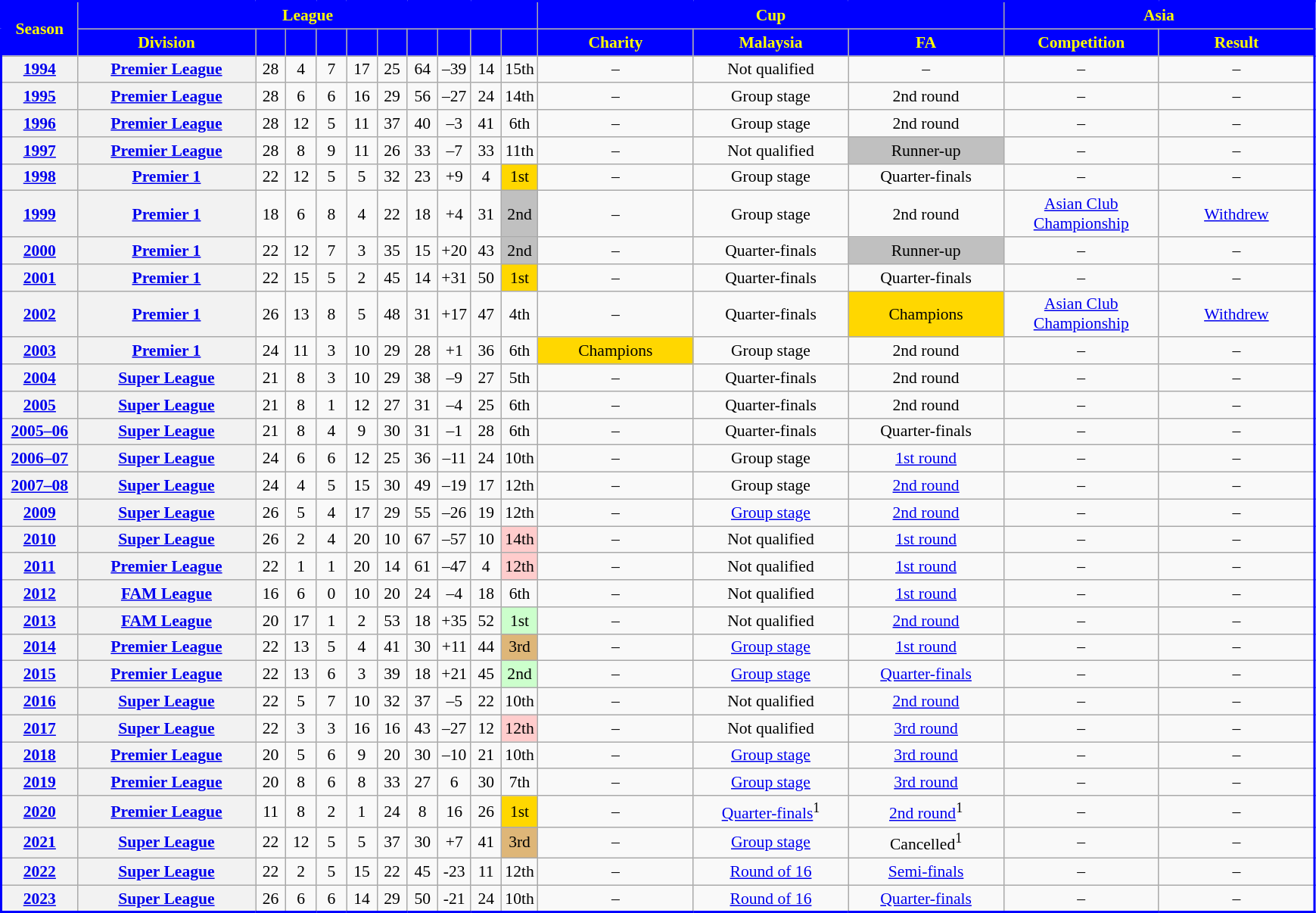<table class="wikitable" style="border:2px solid Blue; font-size:90%; text-align:center;">
<tr>
<th rowspan="2"  style="background:Blue; color:Yellow; width:60px;">Season</th>
<th colspan="10" style="background:Blue; color:Yellow;">League</th>
<th colspan="3" style="background:Blue; color:Yellow;">Cup</th>
<th colspan="2" style="background:Blue; color:Yellow;">Asia</th>
</tr>
<tr>
<th style="background:Blue; color:Yellow; width:150px;">Division</th>
<th style="background:Blue; color:Yellow; width:20px;"></th>
<th style="background:Blue; color:Yellow; width:20px;"></th>
<th style="background:Blue; color:Yellow; width:20px;"></th>
<th style="background:Blue; color:Yellow; width:20px;"></th>
<th style="background:Blue; color:Yellow; width:20px;"></th>
<th style="background:Blue; color:Yellow; width:20px;"></th>
<th style="background:Blue; color:Yellow; width:20px;"></th>
<th style="background:Blue; color:Yellow; width:20px;"></th>
<th style="background:Blue; color:Yellow; width:20px;"></th>
<th style="background:Blue; color:Yellow; width:130px;">Charity</th>
<th style="background:Blue; color:Yellow; width:130px;">Malaysia</th>
<th style="background:Blue; color:Yellow; width:130px;">FA</th>
<th style="background:Blue; color:Yellow; width:130px;">Competition</th>
<th style="background:Blue; color:Yellow; width:130px;">Result</th>
</tr>
<tr>
<th><a href='#'>1994</a></th>
<th><a href='#'>Premier League</a></th>
<td>28</td>
<td>4</td>
<td>7</td>
<td>17</td>
<td>25</td>
<td>64</td>
<td align=center>–39</td>
<td>14</td>
<td>15th</td>
<td>–</td>
<td>Not qualified</td>
<td>–</td>
<td>–</td>
<td>–</td>
</tr>
<tr>
<th><a href='#'>1995</a></th>
<th><a href='#'>Premier League</a></th>
<td>28</td>
<td>6</td>
<td>6</td>
<td>16</td>
<td>29</td>
<td>56</td>
<td align=center>–27</td>
<td>24</td>
<td>14th</td>
<td>–</td>
<td>Group stage</td>
<td>2nd round</td>
<td>–</td>
<td>–</td>
</tr>
<tr>
<th><a href='#'>1996</a></th>
<th><a href='#'>Premier League</a></th>
<td>28</td>
<td>12</td>
<td>5</td>
<td>11</td>
<td>37</td>
<td>40</td>
<td align=center>–3</td>
<td>41</td>
<td>6th</td>
<td>–</td>
<td>Group stage</td>
<td>2nd round</td>
<td>–</td>
<td>–</td>
</tr>
<tr>
<th><a href='#'>1997</a></th>
<th><a href='#'>Premier League</a></th>
<td>28</td>
<td>8</td>
<td>9</td>
<td>11</td>
<td>26</td>
<td>33</td>
<td align=center>–7</td>
<td>33</td>
<td>11th</td>
<td>–</td>
<td>Not qualified</td>
<td style="background:silver;">Runner-up</td>
<td>–</td>
<td>–</td>
</tr>
<tr>
<th><a href='#'>1998</a></th>
<th><a href='#'>Premier 1</a></th>
<td>22</td>
<td>12</td>
<td>5</td>
<td>5</td>
<td>32</td>
<td>23</td>
<td align=center>+9</td>
<td>4</td>
<td style="background:gold;">1st</td>
<td>–</td>
<td>Group stage</td>
<td>Quarter-finals</td>
<td>–</td>
<td>–</td>
</tr>
<tr>
<th><a href='#'>1999</a></th>
<th><a href='#'>Premier 1</a></th>
<td>18</td>
<td>6</td>
<td>8</td>
<td>4</td>
<td>22</td>
<td>18</td>
<td align=center>+4</td>
<td>31</td>
<td style="background:silver;">2nd</td>
<td>–</td>
<td>Group stage</td>
<td>2nd round</td>
<td><a href='#'>Asian Club Championship</a></td>
<td><a href='#'>Withdrew</a></td>
</tr>
<tr>
<th><a href='#'>2000</a></th>
<th><a href='#'>Premier 1</a></th>
<td>22</td>
<td>12</td>
<td>7</td>
<td>3</td>
<td>35</td>
<td>15</td>
<td align=center>+20</td>
<td>43</td>
<td style="background:silver;">2nd</td>
<td>–</td>
<td>Quarter-finals</td>
<td style="background:silver;">Runner-up</td>
<td>–</td>
<td>–</td>
</tr>
<tr>
<th><a href='#'>2001</a></th>
<th><a href='#'>Premier 1</a></th>
<td>22</td>
<td>15</td>
<td>5</td>
<td>2</td>
<td>45</td>
<td>14</td>
<td align=center>+31</td>
<td>50</td>
<td style="background:gold;">1st</td>
<td>–</td>
<td>Quarter-finals</td>
<td>Quarter-finals</td>
<td>–</td>
<td>–</td>
</tr>
<tr>
<th><a href='#'>2002</a></th>
<th><a href='#'>Premier 1</a></th>
<td>26</td>
<td>13</td>
<td>8</td>
<td>5</td>
<td>48</td>
<td>31</td>
<td align=center>+17</td>
<td>47</td>
<td>4th</td>
<td>–</td>
<td>Quarter-finals</td>
<td style="background:gold;">Champions</td>
<td><a href='#'>Asian Club Championship</a></td>
<td><a href='#'>Withdrew</a></td>
</tr>
<tr>
<th><a href='#'>2003</a></th>
<th><a href='#'>Premier 1</a></th>
<td>24</td>
<td>11</td>
<td>3</td>
<td>10</td>
<td>29</td>
<td>28</td>
<td align=center>+1</td>
<td>36</td>
<td>6th</td>
<td style="background:gold;">Champions</td>
<td>Group stage</td>
<td>2nd round</td>
<td>–</td>
<td>–</td>
</tr>
<tr>
<th><a href='#'>2004</a></th>
<th><a href='#'>Super League</a></th>
<td>21</td>
<td>8</td>
<td>3</td>
<td>10</td>
<td>29</td>
<td>38</td>
<td align=center>–9</td>
<td>27</td>
<td>5th</td>
<td>–</td>
<td>Quarter-finals</td>
<td>2nd round</td>
<td>–</td>
<td>–</td>
</tr>
<tr>
<th><a href='#'>2005</a></th>
<th><a href='#'>Super League</a></th>
<td>21</td>
<td>8</td>
<td>1</td>
<td>12</td>
<td>27</td>
<td>31</td>
<td align=center>–4</td>
<td>25</td>
<td>6th</td>
<td>–</td>
<td>Quarter-finals</td>
<td>2nd round</td>
<td>–</td>
<td>–</td>
</tr>
<tr>
<th><a href='#'>2005–06</a></th>
<th><a href='#'>Super League</a></th>
<td>21</td>
<td>8</td>
<td>4</td>
<td>9</td>
<td>30</td>
<td>31</td>
<td align=center>–1</td>
<td>28</td>
<td>6th</td>
<td>–</td>
<td>Quarter-finals</td>
<td>Quarter-finals</td>
<td>–</td>
<td>–</td>
</tr>
<tr>
<th><a href='#'>2006–07</a></th>
<th><a href='#'>Super League</a></th>
<td>24</td>
<td>6</td>
<td>6</td>
<td>12</td>
<td>25</td>
<td>36</td>
<td align=center>–11</td>
<td>24</td>
<td>10th</td>
<td>–</td>
<td>Group stage</td>
<td><a href='#'>1st round</a></td>
<td>–</td>
<td>–</td>
</tr>
<tr>
<th><a href='#'>2007–08</a></th>
<th><a href='#'>Super League</a></th>
<td>24</td>
<td>4</td>
<td>5</td>
<td>15</td>
<td>30</td>
<td>49</td>
<td align=center>–19</td>
<td>17</td>
<td>12th</td>
<td>–</td>
<td>Group stage</td>
<td><a href='#'>2nd round</a></td>
<td>–</td>
<td>–</td>
</tr>
<tr>
<th><a href='#'>2009</a></th>
<th><a href='#'>Super League</a></th>
<td>26</td>
<td>5</td>
<td>4</td>
<td>17</td>
<td>29</td>
<td>55</td>
<td align=center>–26</td>
<td>19</td>
<td>12th</td>
<td>–</td>
<td><a href='#'>Group stage</a></td>
<td><a href='#'>2nd round</a></td>
<td>–</td>
<td>–</td>
</tr>
<tr>
<th><a href='#'>2010</a></th>
<th><a href='#'>Super League</a></th>
<td>26</td>
<td>2</td>
<td>4</td>
<td>20</td>
<td>10</td>
<td>67</td>
<td align=center>–57</td>
<td>10</td>
<td style="background:#FFCCCC;">14th</td>
<td>–</td>
<td>Not qualified</td>
<td><a href='#'>1st round</a></td>
<td>–</td>
<td>–</td>
</tr>
<tr>
<th><a href='#'>2011</a></th>
<th><a href='#'>Premier League</a></th>
<td>22</td>
<td>1</td>
<td>1</td>
<td>20</td>
<td>14</td>
<td>61</td>
<td align=center>–47</td>
<td>4</td>
<td style="background:#FFCCCC;">12th</td>
<td>–</td>
<td>Not qualified</td>
<td><a href='#'>1st round</a></td>
<td>–</td>
<td>–</td>
</tr>
<tr>
<th><a href='#'>2012</a></th>
<th><a href='#'>FAM League</a></th>
<td>16</td>
<td>6</td>
<td>0</td>
<td>10</td>
<td>20</td>
<td>24</td>
<td align=center>–4</td>
<td>18</td>
<td>6th</td>
<td>–</td>
<td>Not qualified</td>
<td><a href='#'>1st round</a></td>
<td>–</td>
<td>–</td>
</tr>
<tr>
<th><a href='#'>2013</a></th>
<th><a href='#'>FAM League</a></th>
<td>20</td>
<td>17</td>
<td>1</td>
<td>2</td>
<td>53</td>
<td>18</td>
<td align=center>+35</td>
<td>52</td>
<td style="background:#CCFFCC;">1st</td>
<td>–</td>
<td>Not qualified</td>
<td><a href='#'>2nd round</a></td>
<td>–</td>
<td>–</td>
</tr>
<tr>
<th><a href='#'>2014</a></th>
<th><a href='#'>Premier League</a></th>
<td>22</td>
<td>13</td>
<td>5</td>
<td>4</td>
<td>41</td>
<td>30</td>
<td align=center>+11</td>
<td>44</td>
<td style="background:#deb678;">3rd</td>
<td>–</td>
<td><a href='#'>Group stage</a></td>
<td><a href='#'>1st round</a></td>
<td>–</td>
<td>–</td>
</tr>
<tr>
<th><a href='#'>2015</a></th>
<th><a href='#'>Premier League</a></th>
<td>22</td>
<td>13</td>
<td>6</td>
<td>3</td>
<td>39</td>
<td>18</td>
<td align=center>+21</td>
<td>45</td>
<td style="background:#CCFFCC;">2nd</td>
<td>–</td>
<td><a href='#'>Group stage</a></td>
<td><a href='#'>Quarter-finals</a></td>
<td>–</td>
<td>–</td>
</tr>
<tr>
<th><a href='#'>2016</a></th>
<th><a href='#'>Super League</a></th>
<td>22</td>
<td>5</td>
<td>7</td>
<td>10</td>
<td>32</td>
<td>37</td>
<td align=center>–5</td>
<td>22</td>
<td>10th</td>
<td>–</td>
<td>Not qualified</td>
<td><a href='#'>2nd round</a></td>
<td>–</td>
<td>–</td>
</tr>
<tr>
<th><a href='#'>2017</a></th>
<th><a href='#'>Super League</a></th>
<td>22</td>
<td>3</td>
<td>3</td>
<td>16</td>
<td>16</td>
<td>43</td>
<td align=center>–27</td>
<td>12</td>
<td style="background:#FFCCCC;">12th</td>
<td>–</td>
<td>Not qualified</td>
<td><a href='#'>3rd round</a></td>
<td>–</td>
<td>–</td>
</tr>
<tr>
<th><a href='#'>2018</a></th>
<th><a href='#'>Premier League</a></th>
<td>20</td>
<td>5</td>
<td>6</td>
<td>9</td>
<td>20</td>
<td>30</td>
<td align=center>–10</td>
<td>21</td>
<td>10th</td>
<td>–</td>
<td><a href='#'>Group stage</a></td>
<td><a href='#'>3rd round</a></td>
<td>–</td>
<td>–</td>
</tr>
<tr>
<th><a href='#'>2019</a></th>
<th><a href='#'>Premier League</a></th>
<td>20</td>
<td>8</td>
<td>6</td>
<td>8</td>
<td>33</td>
<td>27</td>
<td align=center>6</td>
<td>30</td>
<td>7th</td>
<td>–</td>
<td><a href='#'>Group stage</a></td>
<td><a href='#'>3rd round</a></td>
<td>–</td>
<td>–</td>
</tr>
<tr>
<th><a href='#'>2020</a></th>
<th><a href='#'>Premier League</a></th>
<td>11</td>
<td>8</td>
<td>2</td>
<td>1</td>
<td>24</td>
<td>8</td>
<td align=center>16</td>
<td>26</td>
<td style="background:gold;">1st</td>
<td>–</td>
<td><a href='#'>Quarter-finals</a><sup>1</sup></td>
<td><a href='#'>2nd round</a><sup>1</sup></td>
<td>–</td>
<td>–</td>
</tr>
<tr>
<th><a href='#'>2021</a></th>
<th><a href='#'>Super League</a></th>
<td>22</td>
<td>12</td>
<td>5</td>
<td>5</td>
<td>37</td>
<td>30</td>
<td align=center>+7</td>
<td>41</td>
<td style="background:#deb678;">3rd</td>
<td>–</td>
<td><a href='#'>Group stage</a></td>
<td>Cancelled<sup>1</sup></td>
<td>–</td>
<td>–</td>
</tr>
<tr>
<th><a href='#'>2022</a></th>
<th><a href='#'>Super League</a></th>
<td>22</td>
<td>2</td>
<td>5</td>
<td>15</td>
<td>22</td>
<td>45</td>
<td align=center>-23</td>
<td>11</td>
<td>12th</td>
<td>–</td>
<td><a href='#'>Round of 16</a></td>
<td><a href='#'>Semi-finals</a></td>
<td>–</td>
<td>–</td>
</tr>
<tr>
<th><a href='#'>2023</a></th>
<th><a href='#'>Super League</a></th>
<td>26</td>
<td>6</td>
<td>6</td>
<td>14</td>
<td>29</td>
<td>50</td>
<td align=center>-21</td>
<td>24</td>
<td>10th</td>
<td>–</td>
<td><a href='#'>Round of 16</a></td>
<td><a href='#'>Quarter-finals</a></td>
<td>–</td>
<td>–</td>
</tr>
<tr>
</tr>
</table>
